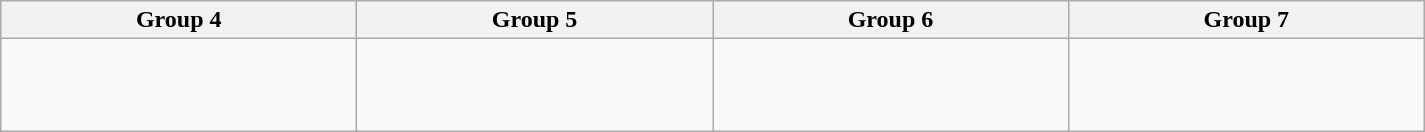<table class="wikitable" width="950">
<tr>
<th width="20%">Group 4</th>
<th width="20%">Group 5</th>
<th width="20%">Group 6</th>
<th width="20%">Group 7</th>
</tr>
<tr>
<td><br><br><br></td>
<td><br><br><br></td>
<td><br><br><br></td>
<td><br><br></td>
</tr>
</table>
